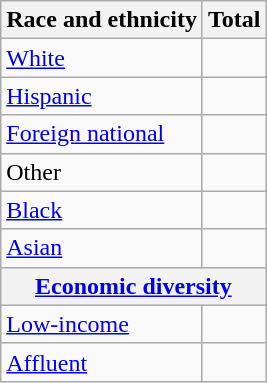<table class="wikitable floatright sortable collapsible"; text-align:right; font-size:80%;">
<tr>
<th>Race and ethnicity</th>
<th colspan="2" data-sort-type=number>Total</th>
</tr>
<tr>
<td><a href='#'>White</a></td>
<td align=right></td>
</tr>
<tr>
<td><a href='#'>Hispanic</a></td>
<td align=right></td>
</tr>
<tr>
<td><a href='#'>Foreign national</a></td>
<td align=right></td>
</tr>
<tr>
<td>Other</td>
<td align=right></td>
</tr>
<tr>
<td><a href='#'>Black</a></td>
<td align=right></td>
</tr>
<tr>
<td><a href='#'>Asian</a></td>
<td align=right></td>
</tr>
<tr>
<th colspan="4" data-sort-type=number><a href='#'>Economic diversity</a></th>
</tr>
<tr>
<td><a href='#'>Low-income</a></td>
<td align=right></td>
</tr>
<tr>
<td><a href='#'>Affluent</a></td>
<td align=right></td>
</tr>
</table>
